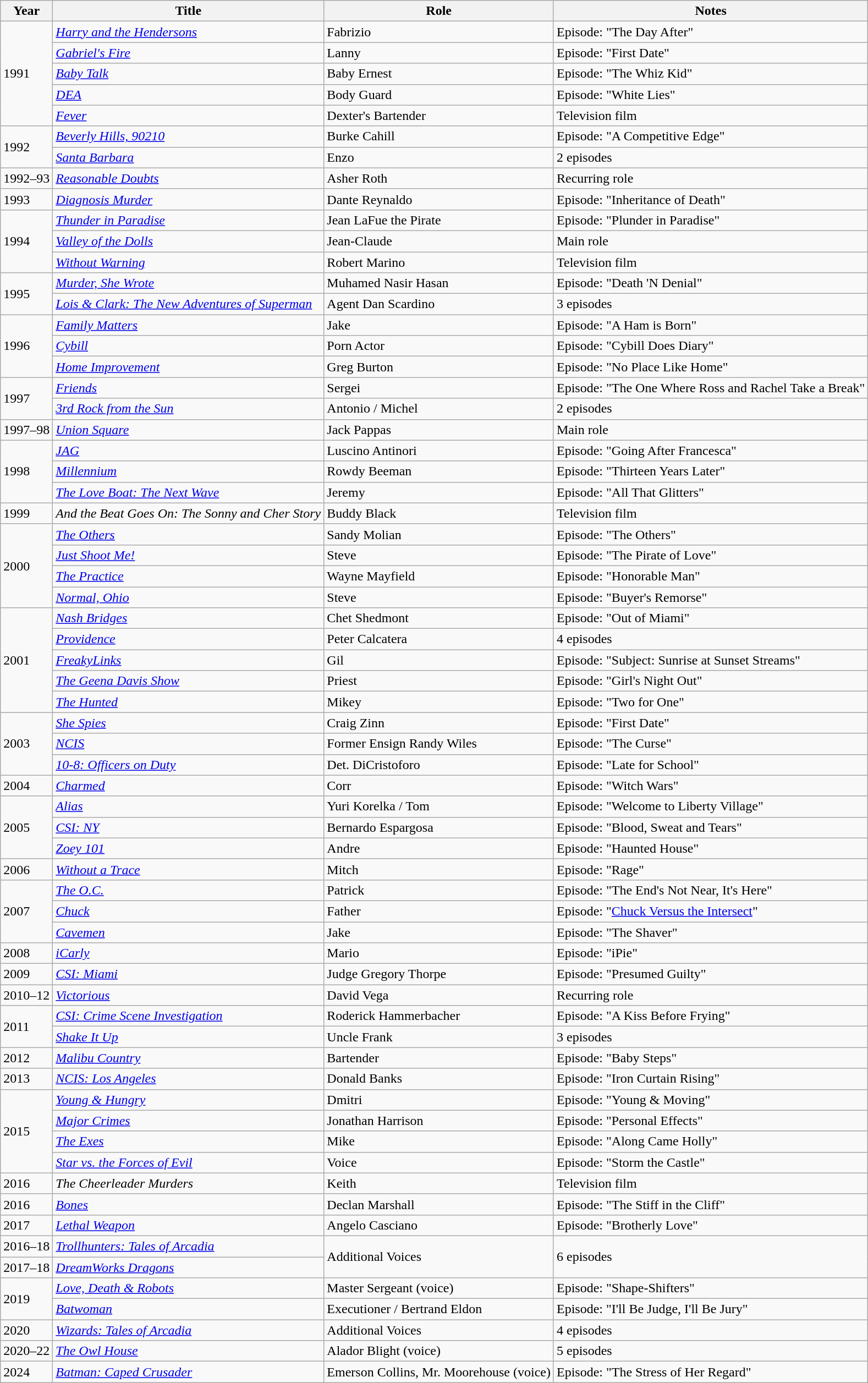<table class="wikitable sortable">
<tr>
<th>Year</th>
<th>Title</th>
<th>Role</th>
<th class="unsortable">Notes</th>
</tr>
<tr>
<td rowspan="5">1991</td>
<td><em><a href='#'>Harry and the Hendersons</a></em></td>
<td>Fabrizio</td>
<td>Episode: "The Day After"</td>
</tr>
<tr>
<td><em><a href='#'>Gabriel's Fire</a></em></td>
<td>Lanny</td>
<td>Episode: "First Date"</td>
</tr>
<tr>
<td><em><a href='#'>Baby Talk</a></em></td>
<td>Baby Ernest</td>
<td>Episode: "The Whiz Kid"</td>
</tr>
<tr>
<td><em><a href='#'>DEA</a></em></td>
<td>Body Guard</td>
<td>Episode: "White Lies"</td>
</tr>
<tr>
<td><em><a href='#'>Fever</a></em></td>
<td>Dexter's Bartender</td>
<td>Television film</td>
</tr>
<tr>
<td rowspan="2">1992</td>
<td><em><a href='#'>Beverly Hills, 90210</a></em></td>
<td>Burke Cahill</td>
<td>Episode: "A Competitive Edge"</td>
</tr>
<tr>
<td><em><a href='#'>Santa Barbara</a></em></td>
<td>Enzo</td>
<td>2 episodes</td>
</tr>
<tr>
<td>1992–93</td>
<td><em><a href='#'>Reasonable Doubts</a></em></td>
<td>Asher Roth</td>
<td>Recurring role</td>
</tr>
<tr>
<td>1993</td>
<td><em><a href='#'>Diagnosis Murder</a></em></td>
<td>Dante Reynaldo</td>
<td>Episode: "Inheritance of Death"</td>
</tr>
<tr>
<td rowspan="3">1994</td>
<td><em><a href='#'>Thunder in Paradise</a></em></td>
<td>Jean LaFue the Pirate</td>
<td>Episode: "Plunder in Paradise"</td>
</tr>
<tr>
<td><em><a href='#'>Valley of the Dolls</a></em></td>
<td>Jean-Claude</td>
<td>Main role</td>
</tr>
<tr>
<td><em><a href='#'>Without Warning</a></em></td>
<td>Robert Marino</td>
<td>Television film</td>
</tr>
<tr>
<td rowspan="2">1995</td>
<td><em><a href='#'>Murder, She Wrote</a></em></td>
<td>Muhamed Nasir Hasan</td>
<td>Episode: "Death 'N Denial"</td>
</tr>
<tr>
<td><em><a href='#'>Lois & Clark: The New Adventures of Superman</a></em></td>
<td>Agent Dan Scardino</td>
<td>3 episodes</td>
</tr>
<tr>
<td rowspan="3">1996</td>
<td><em><a href='#'>Family Matters</a></em></td>
<td>Jake</td>
<td>Episode: "A Ham is Born"</td>
</tr>
<tr>
<td><em><a href='#'>Cybill</a></em></td>
<td>Porn Actor</td>
<td>Episode: "Cybill Does Diary"</td>
</tr>
<tr>
<td><em><a href='#'>Home Improvement</a></em></td>
<td>Greg Burton</td>
<td>Episode: "No Place Like Home"</td>
</tr>
<tr>
<td rowspan="2">1997</td>
<td><em><a href='#'>Friends</a></em></td>
<td>Sergei</td>
<td>Episode: "The One Where Ross and Rachel Take a Break"</td>
</tr>
<tr>
<td><em><a href='#'>3rd Rock from the Sun</a></em></td>
<td>Antonio / Michel</td>
<td>2 episodes</td>
</tr>
<tr>
<td>1997–98</td>
<td><em><a href='#'>Union Square</a></em></td>
<td>Jack Pappas</td>
<td>Main role</td>
</tr>
<tr>
<td rowspan="3">1998</td>
<td><em><a href='#'>JAG</a></em></td>
<td>Luscino Antinori</td>
<td>Episode: "Going After Francesca"</td>
</tr>
<tr>
<td><em><a href='#'>Millennium</a></em></td>
<td>Rowdy Beeman</td>
<td>Episode: "Thirteen Years Later"</td>
</tr>
<tr>
<td><em><a href='#'>The Love Boat: The Next Wave</a></em></td>
<td>Jeremy</td>
<td>Episode: "All That Glitters"</td>
</tr>
<tr>
<td>1999</td>
<td><em>And the Beat Goes On: The Sonny and Cher Story</em></td>
<td>Buddy Black</td>
<td>Television film</td>
</tr>
<tr>
<td rowspan="4">2000</td>
<td><em><a href='#'>The Others</a></em></td>
<td>Sandy Molian</td>
<td>Episode: "The Others"</td>
</tr>
<tr>
<td><em><a href='#'>Just Shoot Me!</a></em></td>
<td>Steve</td>
<td>Episode: "The Pirate of Love"</td>
</tr>
<tr>
<td><em><a href='#'>The Practice</a></em></td>
<td>Wayne Mayfield</td>
<td>Episode: "Honorable Man"</td>
</tr>
<tr>
<td><em><a href='#'>Normal, Ohio</a></em></td>
<td>Steve</td>
<td>Episode: "Buyer's Remorse"</td>
</tr>
<tr>
<td rowspan="5">2001</td>
<td><em><a href='#'>Nash Bridges</a></em></td>
<td>Chet Shedmont</td>
<td>Episode: "Out of Miami"</td>
</tr>
<tr>
<td><em><a href='#'>Providence</a></em></td>
<td>Peter Calcatera</td>
<td>4 episodes</td>
</tr>
<tr>
<td><em><a href='#'>FreakyLinks</a></em></td>
<td>Gil</td>
<td>Episode: "Subject: Sunrise at Sunset Streams"</td>
</tr>
<tr>
<td><em><a href='#'>The Geena Davis Show</a></em></td>
<td>Priest</td>
<td>Episode: "Girl's Night Out"</td>
</tr>
<tr>
<td><em><a href='#'>The Hunted</a></em></td>
<td>Mikey</td>
<td>Episode: "Two for One"</td>
</tr>
<tr>
<td rowspan="3">2003</td>
<td><em><a href='#'>She Spies</a></em></td>
<td>Craig Zinn</td>
<td>Episode: "First Date"</td>
</tr>
<tr>
<td><em><a href='#'>NCIS</a></em></td>
<td>Former Ensign Randy Wiles</td>
<td>Episode: "The Curse"</td>
</tr>
<tr>
<td><em><a href='#'>10-8: Officers on Duty</a></em></td>
<td>Det. DiCristoforo</td>
<td>Episode: "Late for School"</td>
</tr>
<tr>
<td>2004</td>
<td><em><a href='#'>Charmed</a></em></td>
<td>Corr</td>
<td>Episode: "Witch Wars"</td>
</tr>
<tr>
<td rowspan="3">2005</td>
<td><em><a href='#'>Alias</a></em></td>
<td>Yuri Korelka / Tom</td>
<td>Episode: "Welcome to Liberty Village"</td>
</tr>
<tr>
<td><em><a href='#'>CSI: NY</a></em></td>
<td>Bernardo Espargosa</td>
<td>Episode: "Blood, Sweat and Tears"</td>
</tr>
<tr>
<td><em><a href='#'>Zoey 101</a></em></td>
<td>Andre</td>
<td>Episode: "Haunted House"</td>
</tr>
<tr>
<td>2006</td>
<td><em><a href='#'>Without a Trace</a></em></td>
<td>Mitch</td>
<td>Episode: "Rage"</td>
</tr>
<tr>
<td rowspan="3">2007</td>
<td><em><a href='#'>The O.C.</a></em></td>
<td>Patrick</td>
<td>Episode: "The End's Not Near, It's Here"</td>
</tr>
<tr>
<td><em><a href='#'>Chuck</a></em></td>
<td>Father</td>
<td>Episode: "<a href='#'>Chuck Versus the Intersect</a>"</td>
</tr>
<tr>
<td><em><a href='#'>Cavemen</a></em></td>
<td>Jake</td>
<td>Episode: "The Shaver"</td>
</tr>
<tr>
<td>2008</td>
<td><em><a href='#'>iCarly</a></em></td>
<td>Mario</td>
<td>Episode: "iPie"</td>
</tr>
<tr>
<td>2009</td>
<td><em><a href='#'>CSI: Miami</a></em></td>
<td>Judge Gregory Thorpe</td>
<td>Episode: "Presumed Guilty"</td>
</tr>
<tr>
<td>2010–12</td>
<td><em><a href='#'>Victorious</a></em></td>
<td>David Vega</td>
<td>Recurring role</td>
</tr>
<tr>
<td rowspan="2">2011</td>
<td><em><a href='#'>CSI: Crime Scene Investigation</a></em></td>
<td>Roderick Hammerbacher</td>
<td>Episode: "A Kiss Before Frying"</td>
</tr>
<tr>
<td><em><a href='#'>Shake It Up</a></em></td>
<td>Uncle Frank</td>
<td>3 episodes</td>
</tr>
<tr>
<td>2012</td>
<td><em><a href='#'>Malibu Country</a></em></td>
<td>Bartender</td>
<td>Episode: "Baby Steps"</td>
</tr>
<tr>
<td>2013</td>
<td><em><a href='#'>NCIS: Los Angeles</a></em></td>
<td>Donald Banks</td>
<td>Episode: "Iron Curtain Rising"</td>
</tr>
<tr>
<td rowspan="4">2015</td>
<td><em><a href='#'>Young & Hungry</a></em></td>
<td>Dmitri</td>
<td>Episode: "Young & Moving"</td>
</tr>
<tr>
<td><em><a href='#'>Major Crimes</a></em></td>
<td>Jonathan Harrison</td>
<td>Episode: "Personal Effects"</td>
</tr>
<tr>
<td><em><a href='#'>The Exes</a></em></td>
<td>Mike</td>
<td>Episode: "Along Came Holly"</td>
</tr>
<tr>
<td><em><a href='#'>Star vs. the Forces of Evil</a></em></td>
<td>Voice</td>
<td>Episode: "Storm the Castle"</td>
</tr>
<tr>
<td>2016</td>
<td><em>The Cheerleader Murders</em></td>
<td>Keith</td>
<td>Television film</td>
</tr>
<tr>
<td>2016</td>
<td><em><a href='#'>Bones</a></em></td>
<td>Declan Marshall</td>
<td>Episode: "The Stiff in the Cliff"</td>
</tr>
<tr>
<td>2017</td>
<td><em><a href='#'>Lethal Weapon</a></em></td>
<td>Angelo Casciano</td>
<td>Episode: "Brotherly Love"</td>
</tr>
<tr>
<td>2016–18</td>
<td><em><a href='#'>Trollhunters: Tales of Arcadia</a></em></td>
<td rowspan="2">Additional Voices</td>
<td rowspan="2">6 episodes</td>
</tr>
<tr>
<td>2017–18</td>
<td><em><a href='#'>DreamWorks Dragons</a></em></td>
</tr>
<tr>
<td rowspan="2">2019</td>
<td><em><a href='#'>Love, Death & Robots</a></em></td>
<td>Master Sergeant (voice)</td>
<td>Episode: "Shape-Shifters"</td>
</tr>
<tr>
<td><em><a href='#'>Batwoman</a></em></td>
<td>Executioner / Bertrand Eldon</td>
<td>Episode: "I'll Be Judge, I'll Be Jury"</td>
</tr>
<tr>
<td>2020</td>
<td><em><a href='#'>Wizards: Tales of Arcadia</a></em></td>
<td>Additional Voices</td>
<td>4 episodes</td>
</tr>
<tr>
<td>2020–22</td>
<td><em><a href='#'>The Owl House</a></em></td>
<td>Alador Blight (voice)</td>
<td>5 episodes</td>
</tr>
<tr>
<td>2024</td>
<td><em><a href='#'>Batman: Caped Crusader</a></em></td>
<td>Emerson Collins, Mr. Moorehouse (voice)</td>
<td>Episode: "The Stress of Her Regard"</td>
</tr>
</table>
